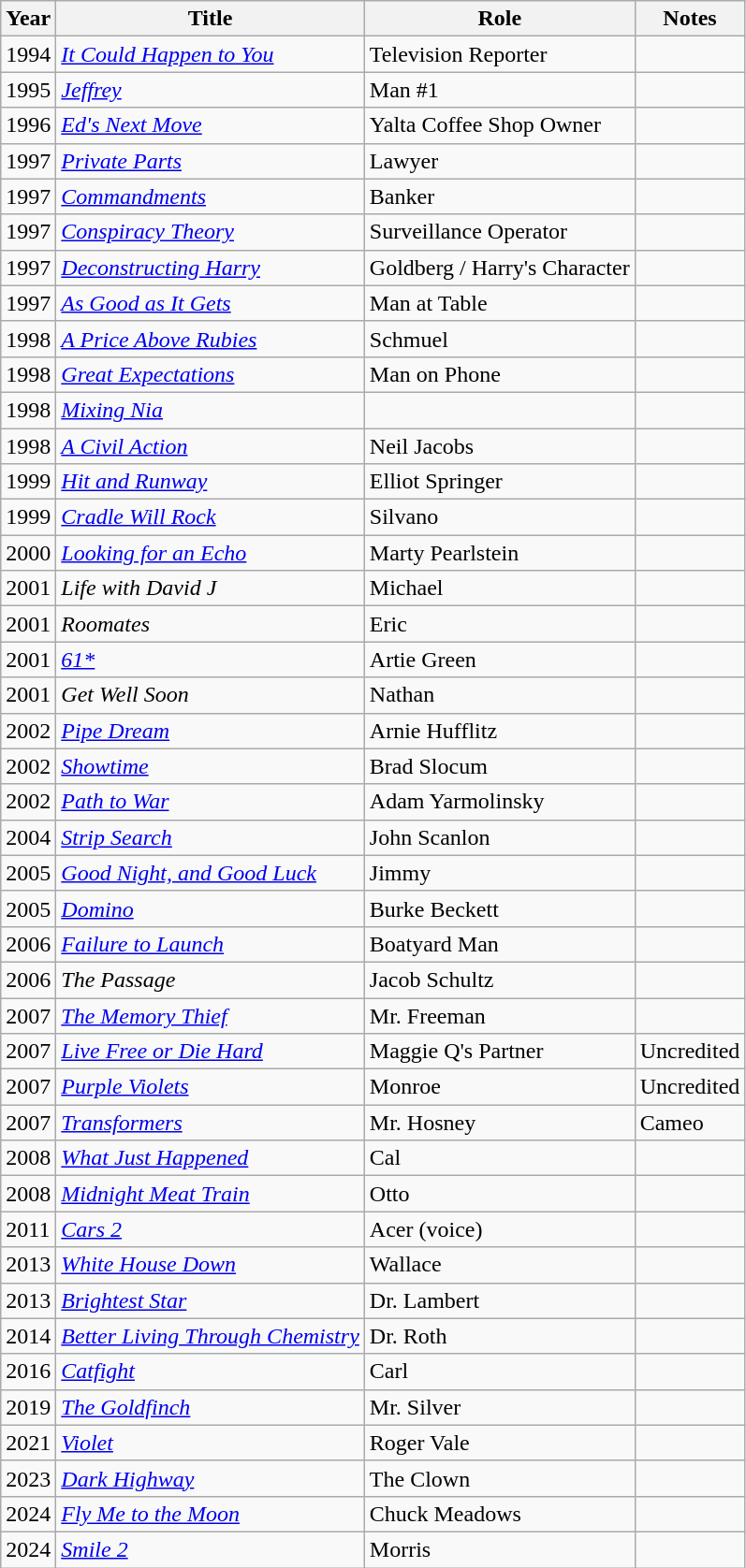<table class="wikitable sortable">
<tr>
<th>Year</th>
<th>Title</th>
<th>Role</th>
<th>Notes</th>
</tr>
<tr>
<td>1994</td>
<td><em><a href='#'>It Could Happen to You</a></em></td>
<td>Television Reporter</td>
<td></td>
</tr>
<tr>
<td>1995</td>
<td><em><a href='#'>Jeffrey</a></em></td>
<td>Man #1</td>
<td></td>
</tr>
<tr>
<td>1996</td>
<td><em><a href='#'>Ed's Next Move</a></em></td>
<td>Yalta Coffee Shop Owner</td>
<td></td>
</tr>
<tr>
<td>1997</td>
<td><em><a href='#'>Private Parts</a></em></td>
<td>Lawyer</td>
<td></td>
</tr>
<tr>
<td>1997</td>
<td><em><a href='#'>Commandments</a></em></td>
<td>Banker</td>
<td></td>
</tr>
<tr>
<td>1997</td>
<td><em><a href='#'>Conspiracy Theory</a></em></td>
<td>Surveillance Operator</td>
<td></td>
</tr>
<tr>
<td>1997</td>
<td><em><a href='#'>Deconstructing Harry</a></em></td>
<td>Goldberg / Harry's Character</td>
<td></td>
</tr>
<tr>
<td>1997</td>
<td><em><a href='#'>As Good as It Gets</a></em></td>
<td>Man at Table</td>
<td></td>
</tr>
<tr>
<td>1998</td>
<td><em><a href='#'>A Price Above Rubies</a></em></td>
<td>Schmuel</td>
<td></td>
</tr>
<tr>
<td>1998</td>
<td><em><a href='#'>Great Expectations</a></em></td>
<td>Man on Phone</td>
<td></td>
</tr>
<tr>
<td>1998</td>
<td><em><a href='#'>Mixing Nia</a></em></td>
<td></td>
<td></td>
</tr>
<tr>
<td>1998</td>
<td><em><a href='#'>A Civil Action</a></em></td>
<td>Neil Jacobs</td>
<td></td>
</tr>
<tr>
<td>1999</td>
<td><em><a href='#'>Hit and Runway</a></em></td>
<td>Elliot Springer</td>
<td></td>
</tr>
<tr>
<td>1999</td>
<td><em><a href='#'>Cradle Will Rock</a></em></td>
<td>Silvano</td>
<td></td>
</tr>
<tr>
<td>2000</td>
<td><em><a href='#'>Looking for an Echo</a></em></td>
<td>Marty Pearlstein</td>
<td></td>
</tr>
<tr>
<td>2001</td>
<td><em>Life with David J</em></td>
<td>Michael</td>
<td></td>
</tr>
<tr>
<td>2001</td>
<td><em>Roomates</em></td>
<td>Eric</td>
<td></td>
</tr>
<tr>
<td>2001</td>
<td><em><a href='#'>61*</a></em></td>
<td>Artie Green</td>
<td></td>
</tr>
<tr>
<td>2001</td>
<td><em>Get Well Soon</em></td>
<td>Nathan</td>
<td></td>
</tr>
<tr>
<td>2002</td>
<td><em><a href='#'>Pipe Dream</a></em></td>
<td>Arnie Hufflitz</td>
<td></td>
</tr>
<tr>
<td>2002</td>
<td><em><a href='#'>Showtime</a></em></td>
<td>Brad Slocum</td>
<td></td>
</tr>
<tr>
<td>2002</td>
<td><em><a href='#'>Path to War</a></em></td>
<td>Adam Yarmolinsky</td>
<td></td>
</tr>
<tr>
<td>2004</td>
<td><em><a href='#'>Strip Search</a></em></td>
<td>John Scanlon</td>
<td></td>
</tr>
<tr>
<td>2005</td>
<td><em><a href='#'>Good Night, and Good Luck</a></em></td>
<td>Jimmy</td>
<td></td>
</tr>
<tr>
<td>2005</td>
<td><em><a href='#'>Domino</a></em></td>
<td>Burke Beckett</td>
<td></td>
</tr>
<tr>
<td>2006</td>
<td><em><a href='#'>Failure to Launch</a></em></td>
<td>Boatyard Man</td>
<td></td>
</tr>
<tr>
<td>2006</td>
<td><em>The Passage</em></td>
<td>Jacob Schultz</td>
<td></td>
</tr>
<tr>
<td>2007</td>
<td><em><a href='#'>The Memory Thief</a></em></td>
<td>Mr. Freeman</td>
<td></td>
</tr>
<tr>
<td>2007</td>
<td><em><a href='#'>Live Free or Die Hard</a></em></td>
<td>Maggie Q's Partner</td>
<td>Uncredited</td>
</tr>
<tr>
<td>2007</td>
<td><em><a href='#'>Purple Violets</a></em></td>
<td>Monroe</td>
<td>Uncredited</td>
</tr>
<tr>
<td>2007</td>
<td><em><a href='#'>Transformers</a></em></td>
<td>Mr. Hosney</td>
<td>Cameo</td>
</tr>
<tr>
<td>2008</td>
<td><em><a href='#'>What Just Happened</a></em></td>
<td>Cal</td>
<td></td>
</tr>
<tr>
<td>2008</td>
<td><em><a href='#'>Midnight Meat Train</a></em></td>
<td>Otto</td>
<td></td>
</tr>
<tr>
<td>2011</td>
<td><em><a href='#'>Cars 2</a></em></td>
<td>Acer (voice)</td>
<td></td>
</tr>
<tr>
<td>2013</td>
<td><em><a href='#'>White House Down</a></em></td>
<td>Wallace</td>
<td></td>
</tr>
<tr>
<td>2013</td>
<td><em><a href='#'>Brightest Star</a></em></td>
<td>Dr. Lambert</td>
<td></td>
</tr>
<tr>
<td>2014</td>
<td><em><a href='#'>Better Living Through Chemistry</a></em></td>
<td>Dr. Roth</td>
<td></td>
</tr>
<tr>
<td>2016</td>
<td><em><a href='#'>Catfight</a></em></td>
<td>Carl</td>
<td></td>
</tr>
<tr>
<td>2019</td>
<td><em><a href='#'>The Goldfinch</a></em></td>
<td>Mr. Silver</td>
<td></td>
</tr>
<tr>
<td>2021</td>
<td><em><a href='#'>Violet</a></em></td>
<td>Roger Vale</td>
<td></td>
</tr>
<tr>
<td>2023</td>
<td><em><a href='#'>Dark Highway</a></em></td>
<td>The Clown</td>
<td></td>
</tr>
<tr>
<td>2024</td>
<td><em><a href='#'>Fly Me to the Moon</a></em></td>
<td>Chuck Meadows</td>
<td></td>
</tr>
<tr>
<td>2024</td>
<td><em><a href='#'>Smile 2</a></em></td>
<td>Morris</td>
<td></td>
</tr>
</table>
